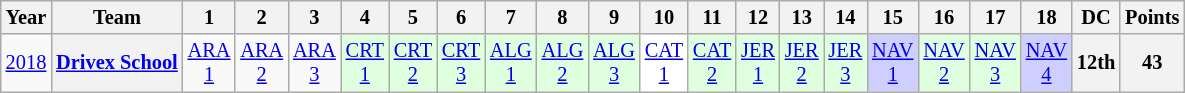<table class="wikitable" style="text-align:center; font-size:85%">
<tr>
<th>Year</th>
<th>Team</th>
<th>1</th>
<th>2</th>
<th>3</th>
<th>4</th>
<th>5</th>
<th>6</th>
<th>7</th>
<th>8</th>
<th>9</th>
<th>10</th>
<th>11</th>
<th>12</th>
<th>13</th>
<th>14</th>
<th>15</th>
<th>16</th>
<th>17</th>
<th>18</th>
<th>DC</th>
<th>Points</th>
</tr>
<tr>
<td><a href='#'>2018</a></td>
<th nowrap><a href='#'>Drivex School</a></th>
<td style="background:#;"><a href='#'>ARA<br>1</a></td>
<td style="background:#;"><a href='#'>ARA<br>2</a></td>
<td style="background:#;"><a href='#'>ARA<br>3</a></td>
<td style="background:#DFFFDF;"><a href='#'>CRT<br>1</a><br></td>
<td style="background:#DFFFDF;"><a href='#'>CRT<br>2</a><br></td>
<td style="background:#DFFFDF;"><a href='#'>CRT<br>3</a><br></td>
<td style="background:#DFFFDF;"><a href='#'>ALG<br>1</a><br></td>
<td style="background:#DFFFDF;"><a href='#'>ALG<br>2</a><br></td>
<td style="background:#DFFFDF;"><a href='#'>ALG<br>3</a><br></td>
<td style="background:#FFFFFF;"><a href='#'>CAT<br>1</a><br></td>
<td style="background:#DFFFDF;"><a href='#'>CAT<br>2</a><br></td>
<td style="background:#DFFFDF;"><a href='#'>JER<br>1</a><br></td>
<td style="background:#DFFFDF;"><a href='#'>JER<br>2</a><br></td>
<td style="background:#DFFFDF;"><a href='#'>JER<br>3</a><br></td>
<td style="background:#CFCFFF;"><a href='#'>NAV<br>1</a><br></td>
<td style="background:#DFFFDF;"><a href='#'>NAV<br>2</a><br></td>
<td style="background:#DFFFDF;"><a href='#'>NAV<br>3</a><br></td>
<td style="background:#CFCFFF;"><a href='#'>NAV<br>4</a><br></td>
<th>12th</th>
<th>43</th>
</tr>
</table>
